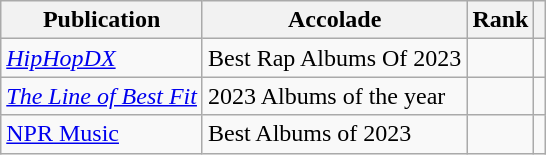<table class="sortable wikitable">
<tr>
<th>Publication</th>
<th>Accolade</th>
<th>Rank</th>
<th class="unsortable"></th>
</tr>
<tr>
<td><em><a href='#'>HipHopDX</a></em></td>
<td>Best Rap Albums Of 2023</td>
<td></td>
<td></td>
</tr>
<tr>
<td><em><a href='#'>The Line of Best Fit</a></em></td>
<td>2023 Albums of the year</td>
<td></td>
<td></td>
</tr>
<tr>
<td><a href='#'>NPR Music</a></td>
<td>Best Albums of 2023</td>
<td></td>
<td></td>
</tr>
</table>
